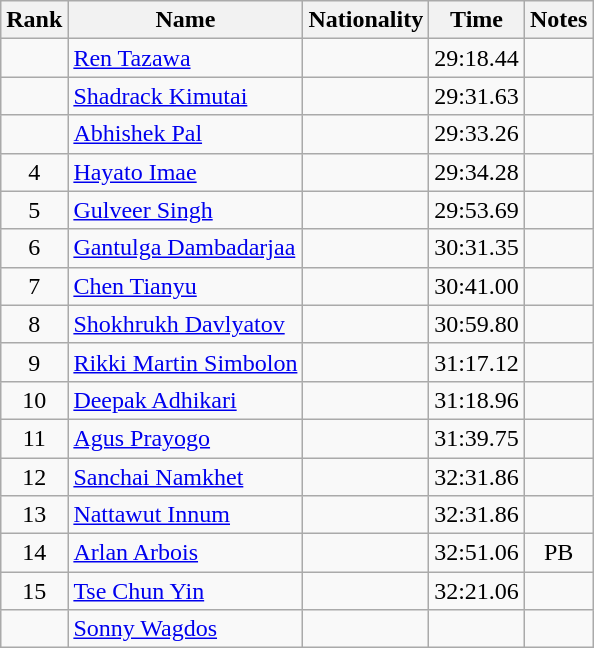<table class="wikitable sortable" style="text-align:center">
<tr>
<th>Rank</th>
<th>Name</th>
<th>Nationality</th>
<th>Time</th>
<th>Notes</th>
</tr>
<tr>
<td></td>
<td align=left><a href='#'>Ren Tazawa</a></td>
<td align=left></td>
<td>29:18.44</td>
<td></td>
</tr>
<tr>
<td></td>
<td align=left><a href='#'>Shadrack Kimutai</a></td>
<td align=left></td>
<td>29:31.63</td>
<td></td>
</tr>
<tr>
<td></td>
<td align=left><a href='#'>Abhishek Pal</a></td>
<td align=left></td>
<td>29:33.26</td>
<td></td>
</tr>
<tr>
<td>4</td>
<td align=left><a href='#'>Hayato Imae</a></td>
<td align=left></td>
<td>29:34.28</td>
<td></td>
</tr>
<tr>
<td>5</td>
<td align=left><a href='#'>Gulveer Singh</a></td>
<td align=left></td>
<td>29:53.69</td>
<td></td>
</tr>
<tr>
<td>6</td>
<td align=left><a href='#'>Gantulga Dambadarjaa</a></td>
<td align=left></td>
<td>30:31.35</td>
<td></td>
</tr>
<tr>
<td>7</td>
<td align=left><a href='#'>Chen Tianyu</a></td>
<td align=left></td>
<td>30:41.00</td>
<td></td>
</tr>
<tr>
<td>8</td>
<td align=left><a href='#'>Shokhrukh Davlyatov</a></td>
<td align=left></td>
<td>30:59.80</td>
<td></td>
</tr>
<tr>
<td>9</td>
<td align=left><a href='#'>Rikki Martin Simbolon</a></td>
<td align=left></td>
<td>31:17.12</td>
<td></td>
</tr>
<tr>
<td>10</td>
<td align=left><a href='#'>Deepak Adhikari</a></td>
<td align=left></td>
<td>31:18.96</td>
<td></td>
</tr>
<tr>
<td>11</td>
<td align=left><a href='#'>Agus Prayogo</a></td>
<td align=left></td>
<td>31:39.75</td>
<td></td>
</tr>
<tr>
<td>12</td>
<td align=left><a href='#'>Sanchai Namkhet</a></td>
<td align=left></td>
<td>32:31.86</td>
<td></td>
</tr>
<tr>
<td>13</td>
<td align=left><a href='#'>Nattawut Innum</a></td>
<td align=left></td>
<td>32:31.86</td>
<td></td>
</tr>
<tr>
<td>14</td>
<td align=left><a href='#'>Arlan Arbois</a></td>
<td align=left></td>
<td>32:51.06</td>
<td>PB</td>
</tr>
<tr>
<td>15</td>
<td align=left><a href='#'>Tse Chun Yin</a></td>
<td align=left></td>
<td>32:21.06</td>
<td></td>
</tr>
<tr>
<td></td>
<td align=left><a href='#'>Sonny Wagdos</a></td>
<td align=left></td>
<td></td>
<td></td>
</tr>
</table>
